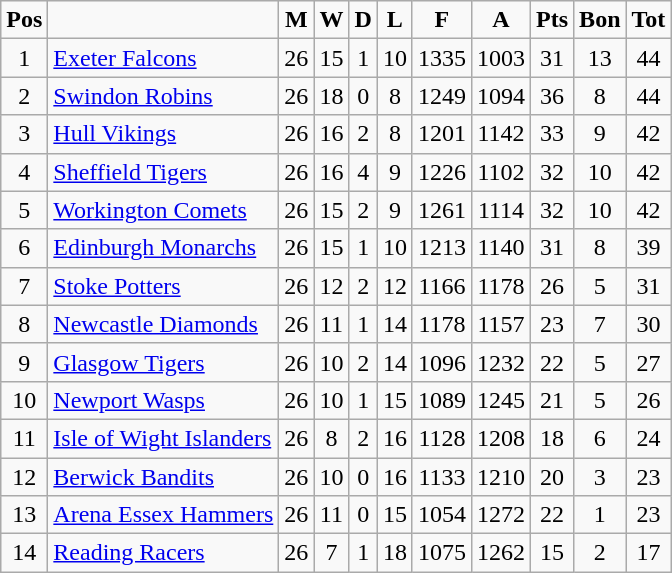<table class="wikitable">
<tr align="center">
<td><strong>Pos</strong></td>
<td></td>
<td><strong>M</strong></td>
<td><strong>W</strong></td>
<td><strong>D</strong></td>
<td><strong>L</strong></td>
<td><strong>F</strong></td>
<td><strong>A</strong></td>
<td><strong>Pts</strong></td>
<td><strong>Bon</strong></td>
<td><strong>Tot</strong></td>
</tr>
<tr align="center">
<td>1</td>
<td align="left"><a href='#'>Exeter Falcons</a></td>
<td>26</td>
<td>15</td>
<td>1</td>
<td>10</td>
<td>1335</td>
<td>1003</td>
<td>31</td>
<td>13</td>
<td>44</td>
</tr>
<tr align="center">
<td>2</td>
<td align="left"><a href='#'>Swindon Robins</a></td>
<td>26</td>
<td>18</td>
<td>0</td>
<td>8</td>
<td>1249</td>
<td>1094</td>
<td>36</td>
<td>8</td>
<td>44</td>
</tr>
<tr align="center">
<td>3</td>
<td align="left"><a href='#'>Hull Vikings</a></td>
<td>26</td>
<td>16</td>
<td>2</td>
<td>8</td>
<td>1201</td>
<td>1142</td>
<td>33</td>
<td>9</td>
<td>42</td>
</tr>
<tr align="center">
<td>4</td>
<td align="left"><a href='#'>Sheffield Tigers</a></td>
<td>26</td>
<td>16</td>
<td>4</td>
<td>9</td>
<td>1226</td>
<td>1102</td>
<td>32</td>
<td>10</td>
<td>42</td>
</tr>
<tr align="center">
<td>5</td>
<td align="left"><a href='#'>Workington Comets</a></td>
<td>26</td>
<td>15</td>
<td>2</td>
<td>9</td>
<td>1261</td>
<td>1114</td>
<td>32</td>
<td>10</td>
<td>42</td>
</tr>
<tr align="center">
<td>6</td>
<td align="left"><a href='#'>Edinburgh Monarchs</a></td>
<td>26</td>
<td>15</td>
<td>1</td>
<td>10</td>
<td>1213</td>
<td>1140</td>
<td>31</td>
<td>8</td>
<td>39</td>
</tr>
<tr align="center">
<td>7</td>
<td align="left"><a href='#'>Stoke Potters</a></td>
<td>26</td>
<td>12</td>
<td>2</td>
<td>12</td>
<td>1166</td>
<td>1178</td>
<td>26</td>
<td>5</td>
<td>31</td>
</tr>
<tr align="center">
<td>8</td>
<td align="left"><a href='#'>Newcastle Diamonds</a></td>
<td>26</td>
<td>11</td>
<td>1</td>
<td>14</td>
<td>1178</td>
<td>1157</td>
<td>23</td>
<td>7</td>
<td>30</td>
</tr>
<tr align="center">
<td>9</td>
<td align="left"><a href='#'>Glasgow Tigers</a></td>
<td>26</td>
<td>10</td>
<td>2</td>
<td>14</td>
<td>1096</td>
<td>1232</td>
<td>22</td>
<td>5</td>
<td>27</td>
</tr>
<tr align="center">
<td>10</td>
<td align="left"><a href='#'>Newport Wasps</a></td>
<td>26</td>
<td>10</td>
<td>1</td>
<td>15</td>
<td>1089</td>
<td>1245</td>
<td>21</td>
<td>5</td>
<td>26</td>
</tr>
<tr align="center">
<td>11</td>
<td align="left"><a href='#'>Isle of Wight Islanders</a></td>
<td>26</td>
<td>8</td>
<td>2</td>
<td>16</td>
<td>1128</td>
<td>1208</td>
<td>18</td>
<td>6</td>
<td>24</td>
</tr>
<tr align="center">
<td>12</td>
<td align="left"><a href='#'>Berwick Bandits</a></td>
<td>26</td>
<td>10</td>
<td>0</td>
<td>16</td>
<td>1133</td>
<td>1210</td>
<td>20</td>
<td>3</td>
<td>23</td>
</tr>
<tr align="center">
<td>13</td>
<td align="left"><a href='#'>Arena Essex Hammers</a></td>
<td>26</td>
<td>11</td>
<td>0</td>
<td>15</td>
<td>1054</td>
<td>1272</td>
<td>22</td>
<td>1</td>
<td>23</td>
</tr>
<tr align="center">
<td>14</td>
<td align="left"><a href='#'>Reading Racers</a></td>
<td>26</td>
<td>7</td>
<td>1</td>
<td>18</td>
<td>1075</td>
<td>1262</td>
<td>15</td>
<td>2</td>
<td>17</td>
</tr>
</table>
